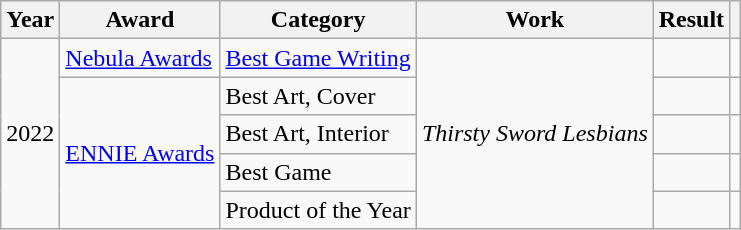<table class="wikitable sortable">
<tr>
<th>Year</th>
<th>Award</th>
<th>Category</th>
<th>Work</th>
<th>Result</th>
<th class="unsortable"></th>
</tr>
<tr>
<td rowspan="5">2022</td>
<td><a href='#'>Nebula Awards</a></td>
<td><a href='#'>Best Game Writing</a></td>
<td rowspan="5"><em>Thirsty Sword Lesbians</em></td>
<td></td>
<td></td>
</tr>
<tr>
<td rowspan="4"><a href='#'>ENNIE Awards</a></td>
<td>Best Art, Cover</td>
<td></td>
<td></td>
</tr>
<tr>
<td>Best Art, Interior</td>
<td></td>
<td></td>
</tr>
<tr>
<td>Best Game</td>
<td></td>
<td></td>
</tr>
<tr>
<td>Product of the Year</td>
<td></td>
<td></td>
</tr>
</table>
